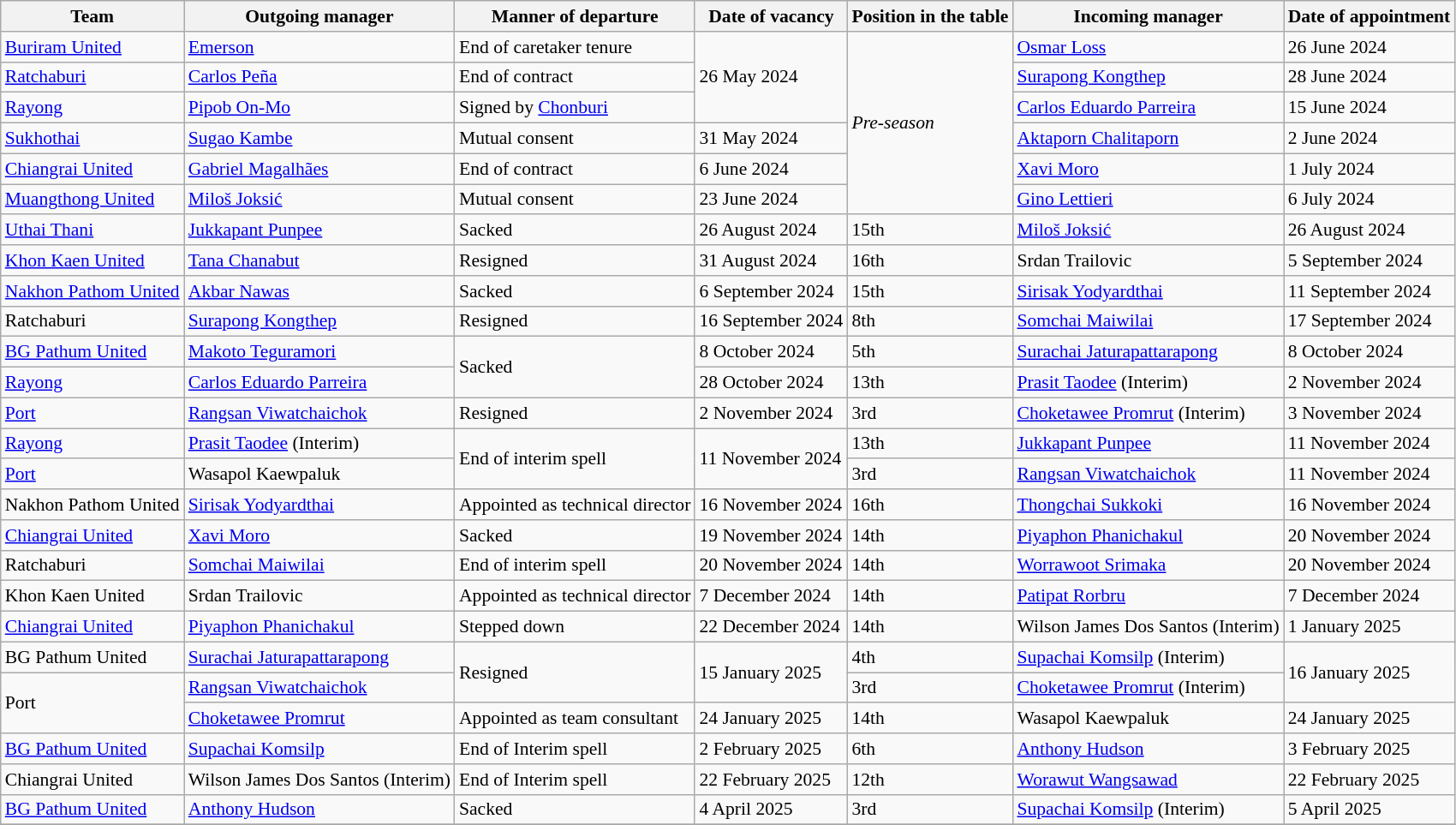<table class="wikitable sortable" style="font-size:90%;">
<tr>
<th>Team</th>
<th>Outgoing manager</th>
<th>Manner of departure</th>
<th>Date of vacancy</th>
<th>Position in the table</th>
<th>Incoming manager</th>
<th>Date of appointment</th>
</tr>
<tr>
<td><a href='#'>Buriram United</a></td>
<td> <a href='#'>Emerson</a></td>
<td>End of caretaker tenure</td>
<td rowspan="3">26 May 2024</td>
<td rowspan="6"><em>Pre-season</em></td>
<td> <a href='#'>Osmar Loss</a></td>
<td>26 June 2024</td>
</tr>
<tr>
<td><a href='#'>Ratchaburi</a></td>
<td> <a href='#'>Carlos Peña</a></td>
<td>End of contract</td>
<td> <a href='#'>Surapong Kongthep</a></td>
<td>28 June 2024</td>
</tr>
<tr>
<td><a href='#'>Rayong</a></td>
<td> <a href='#'>Pipob On-Mo</a></td>
<td>Signed by <a href='#'>Chonburi</a></td>
<td> <a href='#'>Carlos Eduardo Parreira</a></td>
<td>15 June 2024</td>
</tr>
<tr>
<td><a href='#'>Sukhothai</a></td>
<td> <a href='#'>Sugao Kambe</a></td>
<td>Mutual consent</td>
<td>31 May 2024</td>
<td> <a href='#'>Aktaporn Chalitaporn</a></td>
<td>2 June 2024</td>
</tr>
<tr>
<td><a href='#'>Chiangrai United</a></td>
<td> <a href='#'>Gabriel Magalhães</a></td>
<td rowspan="1">End of contract</td>
<td>6 June 2024</td>
<td> <a href='#'>Xavi Moro</a></td>
<td>1 July 2024</td>
</tr>
<tr>
<td><a href='#'>Muangthong United</a></td>
<td> <a href='#'>Miloš Joksić</a></td>
<td>Mutual consent</td>
<td>23 June 2024</td>
<td> <a href='#'>Gino Lettieri</a></td>
<td>6 July 2024</td>
</tr>
<tr>
<td><a href='#'>Uthai Thani</a></td>
<td> <a href='#'>Jukkapant Punpee</a></td>
<td>Sacked</td>
<td>26 August 2024</td>
<td>15th</td>
<td> <a href='#'>Miloš Joksić</a></td>
<td>26 August 2024</td>
</tr>
<tr>
<td><a href='#'>Khon Kaen United</a></td>
<td> <a href='#'>Tana Chanabut</a></td>
<td>Resigned</td>
<td>31 August 2024</td>
<td>16th</td>
<td> Srdan Trailovic</td>
<td>5 September 2024</td>
</tr>
<tr>
<td><a href='#'>Nakhon Pathom United</a></td>
<td> <a href='#'>Akbar Nawas</a></td>
<td>Sacked</td>
<td>6 September 2024</td>
<td>15th</td>
<td> <a href='#'>Sirisak Yodyardthai</a></td>
<td>11 September 2024</td>
</tr>
<tr>
<td>Ratchaburi</td>
<td> <a href='#'>Surapong Kongthep</a></td>
<td>Resigned</td>
<td>16 September 2024</td>
<td>8th</td>
<td> <a href='#'>Somchai Maiwilai</a></td>
<td>17 September 2024</td>
</tr>
<tr>
<td><a href='#'>BG Pathum United</a></td>
<td> <a href='#'>Makoto Teguramori</a></td>
<td rowspan="2">Sacked</td>
<td>8 October 2024</td>
<td>5th</td>
<td> <a href='#'>Surachai Jaturapattarapong</a></td>
<td>8 October 2024</td>
</tr>
<tr>
<td><a href='#'>Rayong</a></td>
<td> <a href='#'>Carlos Eduardo Parreira</a></td>
<td>28 October 2024</td>
<td>13th</td>
<td> <a href='#'>Prasit Taodee</a> (Interim)</td>
<td>2 November 2024</td>
</tr>
<tr>
<td><a href='#'>Port</a></td>
<td> <a href='#'>Rangsan Viwatchaichok</a></td>
<td>Resigned</td>
<td>2 November 2024</td>
<td>3rd</td>
<td> <a href='#'>Choketawee Promrut</a> (Interim)</td>
<td>3 November 2024</td>
</tr>
<tr>
<td><a href='#'>Rayong</a></td>
<td> <a href='#'>Prasit Taodee</a> (Interim)</td>
<td rowspan="2">End of interim spell</td>
<td rowspan="2">11 November 2024</td>
<td>13th</td>
<td> <a href='#'>Jukkapant Punpee</a></td>
<td>11 November 2024</td>
</tr>
<tr>
<td><a href='#'>Port</a></td>
<td> Wasapol Kaewpaluk</td>
<td>3rd</td>
<td> <a href='#'>Rangsan Viwatchaichok</a></td>
<td>11 November 2024</td>
</tr>
<tr>
<td>Nakhon Pathom United</td>
<td> <a href='#'>Sirisak Yodyardthai</a></td>
<td>Appointed as technical director</td>
<td>16 November 2024</td>
<td>16th</td>
<td> <a href='#'>Thongchai Sukkoki</a></td>
<td>16 November 2024</td>
</tr>
<tr>
<td><a href='#'>Chiangrai United</a></td>
<td> <a href='#'>Xavi Moro</a></td>
<td>Sacked</td>
<td>19 November 2024</td>
<td>14th</td>
<td> <a href='#'>Piyaphon Phanichakul</a></td>
<td>20 November 2024</td>
</tr>
<tr>
<td>Ratchaburi</td>
<td> <a href='#'>Somchai Maiwilai</a></td>
<td>End of interim spell</td>
<td>20 November 2024</td>
<td>14th</td>
<td> <a href='#'>Worrawoot Srimaka</a></td>
<td>20 November 2024</td>
</tr>
<tr>
<td>Khon Kaen United</td>
<td> Srdan Trailovic</td>
<td>Appointed as technical director</td>
<td>7 December 2024</td>
<td>14th</td>
<td> <a href='#'>Patipat Rorbru</a></td>
<td>7 December 2024</td>
</tr>
<tr>
<td><a href='#'>Chiangrai United</a></td>
<td> <a href='#'>Piyaphon Phanichakul</a></td>
<td>Stepped down</td>
<td>22 December 2024</td>
<td>14th</td>
<td> Wilson James Dos Santos (Interim)</td>
<td>1 January 2025</td>
</tr>
<tr>
<td>BG Pathum United</td>
<td> <a href='#'>Surachai Jaturapattarapong</a></td>
<td rowspan="2">Resigned</td>
<td rowspan="2">15 January 2025</td>
<td>4th</td>
<td> <a href='#'>Supachai Komsilp</a> (Interim)</td>
<td rowspan="2">16 January 2025</td>
</tr>
<tr>
<td rowspan="2">Port</td>
<td> <a href='#'>Rangsan Viwatchaichok</a></td>
<td>3rd</td>
<td> <a href='#'>Choketawee Promrut</a> (Interim)</td>
</tr>
<tr>
<td> <a href='#'>Choketawee Promrut</a></td>
<td>Appointed as team consultant</td>
<td>24 January 2025</td>
<td>14th</td>
<td> Wasapol Kaewpaluk</td>
<td>24 January 2025</td>
</tr>
<tr>
<td><a href='#'>BG Pathum United</a></td>
<td> <a href='#'>Supachai Komsilp</a></td>
<td>End of Interim spell</td>
<td>2 February 2025</td>
<td>6th</td>
<td>  <a href='#'>Anthony Hudson</a></td>
<td>3 February 2025</td>
</tr>
<tr>
<td>Chiangrai United</td>
<td> Wilson James Dos Santos (Interim)</td>
<td>End of Interim spell</td>
<td>22 February 2025</td>
<td>12th</td>
<td> <a href='#'>Worawut Wangsawad</a></td>
<td>22 February 2025</td>
</tr>
<tr>
<td><a href='#'>BG Pathum United</a></td>
<td>  <a href='#'>Anthony Hudson</a></td>
<td>Sacked</td>
<td>4 April 2025</td>
<td>3rd</td>
<td> <a href='#'>Supachai Komsilp</a> (Interim)</td>
<td>5 April 2025</td>
</tr>
<tr>
</tr>
</table>
